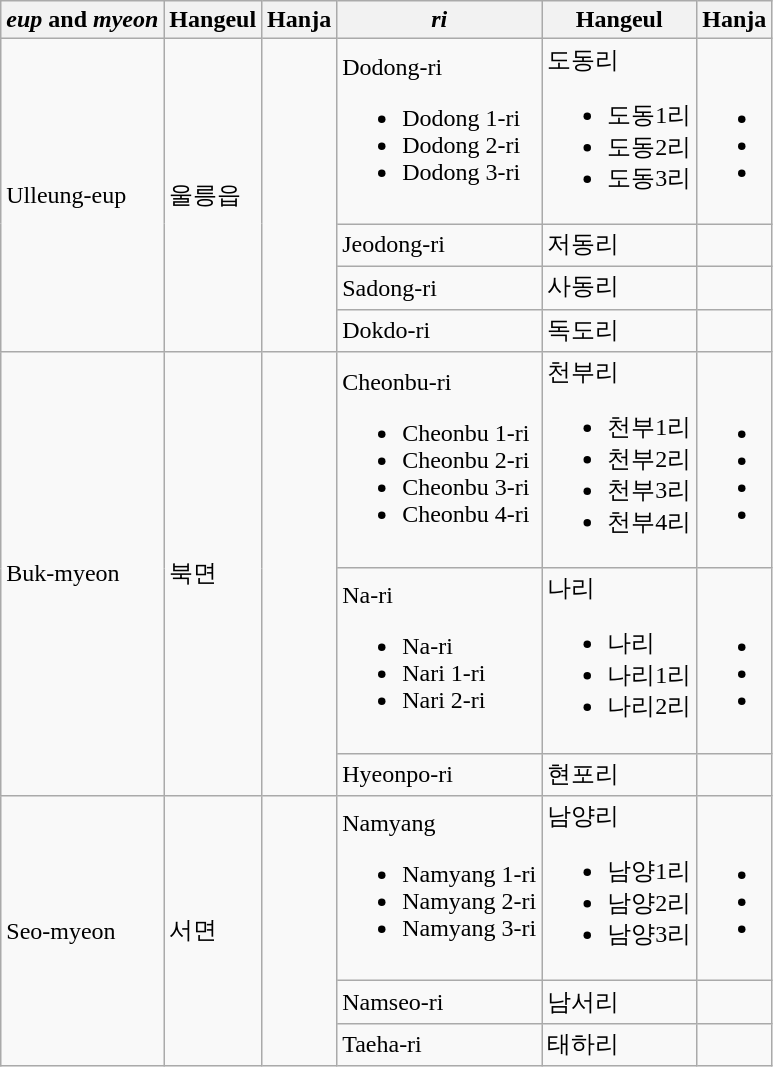<table class="wikitable sortable">
<tr>
<th><em>eup</em> and <em>myeon</em></th>
<th>Hangeul</th>
<th>Hanja</th>
<th><em>ri</em></th>
<th>Hangeul</th>
<th>Hanja</th>
</tr>
<tr>
<td rowspan="4">Ulleung-eup</td>
<td rowspan="4">울릉읍</td>
<td rowspan="4"></td>
<td>Dodong-ri<br><ul><li>Dodong 1-ri</li><li>Dodong 2-ri</li><li>Dodong 3-ri</li></ul></td>
<td>도동리<br><ul><li>도동1리</li><li>도동2리</li><li>도동3리</li></ul></td>
<td><br><ul><li></li><li></li><li></li></ul></td>
</tr>
<tr>
<td>Jeodong-ri</td>
<td>저동리</td>
<td></td>
</tr>
<tr>
<td>Sadong-ri</td>
<td>사동리</td>
<td></td>
</tr>
<tr>
<td>Dokdo-ri</td>
<td>독도리</td>
<td></td>
</tr>
<tr>
<td rowspan="3">Buk-myeon</td>
<td rowspan="3">북면</td>
<td rowspan="3"></td>
<td>Cheonbu-ri<br><ul><li>Cheonbu 1-ri</li><li>Cheonbu 2-ri</li><li>Cheonbu 3-ri</li><li>Cheonbu 4-ri</li></ul></td>
<td>천부리<br><ul><li>천부1리</li><li>천부2리</li><li>천부3리</li><li>천부4리</li></ul></td>
<td><br><ul><li></li><li></li><li></li><li></li></ul></td>
</tr>
<tr>
<td>Na-ri<br><ul><li>Na-ri</li><li>Nari 1-ri</li><li>Nari 2-ri</li></ul></td>
<td>나리<br><ul><li>나리</li><li>나리1리</li><li>나리2리</li></ul></td>
<td><br><ul><li></li><li></li><li></li></ul></td>
</tr>
<tr>
<td>Hyeonpo-ri</td>
<td>현포리</td>
<td></td>
</tr>
<tr>
<td rowspan="3">Seo-myeon</td>
<td rowspan="3">서면</td>
<td rowspan="3"></td>
<td>Namyang<br><ul><li>Namyang 1-ri</li><li>Namyang 2-ri</li><li>Namyang 3-ri</li></ul></td>
<td>남양리<br><ul><li>남양1리</li><li>남양2리</li><li>남양3리</li></ul></td>
<td><br><ul><li></li><li></li><li></li></ul></td>
</tr>
<tr>
<td>Namseo-ri</td>
<td>남서리</td>
<td></td>
</tr>
<tr>
<td>Taeha-ri</td>
<td>태하리</td>
<td></td>
</tr>
</table>
